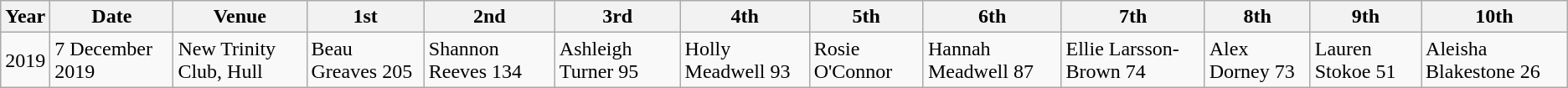<table class="wikitable">
<tr>
<th>Year</th>
<th>Date</th>
<th>Venue</th>
<th>1st</th>
<th>2nd</th>
<th>3rd</th>
<th>4th</th>
<th>5th</th>
<th>6th</th>
<th>7th</th>
<th>8th</th>
<th>9th</th>
<th>10th</th>
</tr>
<tr>
<td>2019</td>
<td>7 December 2019</td>
<td>New Trinity Club, Hull</td>
<td>Beau Greaves 205</td>
<td>Shannon Reeves 134</td>
<td>Ashleigh Turner 95</td>
<td>Holly Meadwell 93</td>
<td>Rosie O'Connor</td>
<td>Hannah Meadwell 87</td>
<td>Ellie Larsson-Brown 74</td>
<td>Alex Dorney 73</td>
<td>Lauren Stokoe 51</td>
<td>Aleisha Blakestone 26</td>
</tr>
</table>
